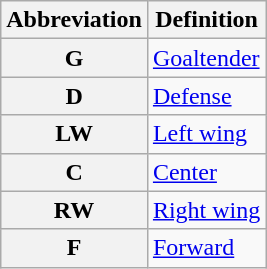<table class="wikitable">
<tr>
<th scope="col">Abbreviation</th>
<th scope="col">Definition</th>
</tr>
<tr>
<th scope="row">G</th>
<td><a href='#'>Goaltender</a></td>
</tr>
<tr>
<th scope="row">D</th>
<td><a href='#'>Defense</a></td>
</tr>
<tr>
<th scope="row">LW</th>
<td><a href='#'>Left wing</a></td>
</tr>
<tr>
<th scope="row">C</th>
<td><a href='#'>Center</a></td>
</tr>
<tr>
<th scope="row">RW</th>
<td><a href='#'>Right wing</a></td>
</tr>
<tr>
<th scope="row">F</th>
<td><a href='#'>Forward</a></td>
</tr>
</table>
